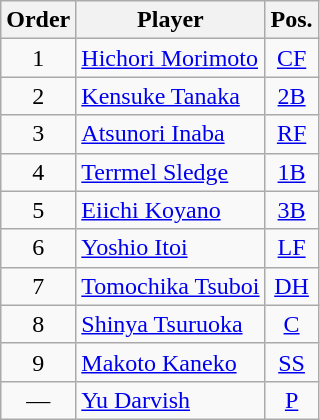<table class="wikitable" style="text-align:center;">
<tr>
<th>Order</th>
<th>Player</th>
<th>Pos.</th>
</tr>
<tr>
<td>1</td>
<td style="text-align:left;"><a href='#'>Hichori Morimoto</a></td>
<td><a href='#'>CF</a></td>
</tr>
<tr>
<td>2</td>
<td style="text-align:left;"><a href='#'>Kensuke Tanaka</a></td>
<td><a href='#'>2B</a></td>
</tr>
<tr>
<td>3</td>
<td style="text-align:left;"><a href='#'>Atsunori Inaba</a></td>
<td><a href='#'>RF</a></td>
</tr>
<tr>
<td>4</td>
<td style="text-align:left;"><a href='#'>Terrmel Sledge</a></td>
<td><a href='#'>1B</a></td>
</tr>
<tr>
<td>5</td>
<td style="text-align:left;"><a href='#'>Eiichi Koyano</a></td>
<td><a href='#'>3B</a></td>
</tr>
<tr>
<td>6</td>
<td style="text-align:left;"><a href='#'>Yoshio Itoi</a></td>
<td><a href='#'>LF</a></td>
</tr>
<tr>
<td>7</td>
<td style="text-align:left;"><a href='#'>Tomochika Tsuboi</a></td>
<td><a href='#'>DH</a></td>
</tr>
<tr>
<td>8</td>
<td style="text-align:left;"><a href='#'>Shinya Tsuruoka</a></td>
<td><a href='#'>C</a></td>
</tr>
<tr>
<td>9</td>
<td style="text-align:left;"><a href='#'>Makoto Kaneko</a></td>
<td><a href='#'>SS</a></td>
</tr>
<tr>
<td>—</td>
<td style="text-align:left;"><a href='#'>Yu Darvish</a></td>
<td><a href='#'>P</a></td>
</tr>
</table>
